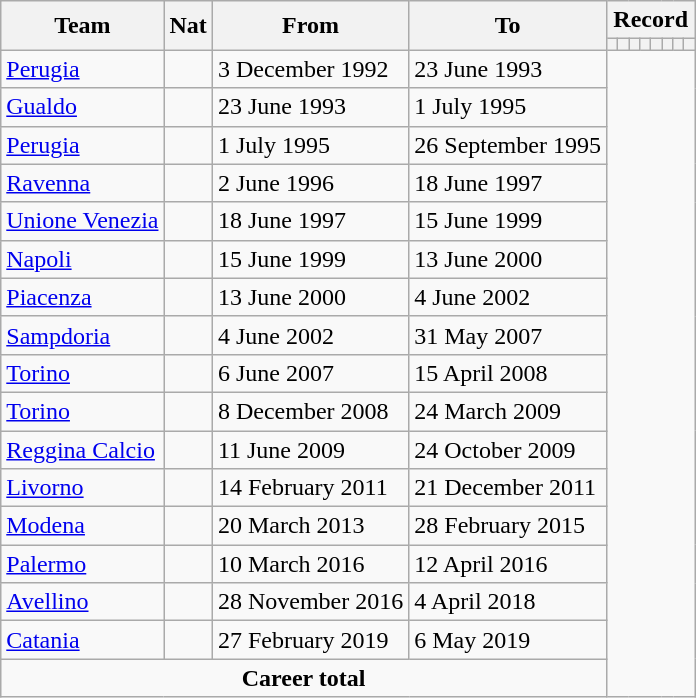<table class="wikitable" style="text-align: center">
<tr>
<th rowspan="2">Team</th>
<th rowspan="2">Nat</th>
<th rowspan="2">From</th>
<th rowspan="2">To</th>
<th colspan="8">Record</th>
</tr>
<tr>
<th></th>
<th></th>
<th></th>
<th></th>
<th></th>
<th></th>
<th></th>
<th></th>
</tr>
<tr>
<td align="left"><a href='#'>Perugia</a></td>
<td></td>
<td align=left>3 December 1992</td>
<td align=left>23 June 1993<br></td>
</tr>
<tr>
<td align="left"><a href='#'>Gualdo</a></td>
<td></td>
<td align=left>23 June 1993</td>
<td align=left>1 July 1995<br></td>
</tr>
<tr>
<td align="left"><a href='#'>Perugia</a></td>
<td></td>
<td align=left>1 July 1995</td>
<td align=left>26 September 1995<br></td>
</tr>
<tr>
<td align="left"><a href='#'>Ravenna</a></td>
<td></td>
<td align=left>2 June 1996</td>
<td align=left>18 June 1997<br></td>
</tr>
<tr>
<td align="left"><a href='#'>Unione Venezia</a></td>
<td></td>
<td align=left>18 June 1997</td>
<td align=left>15 June 1999<br></td>
</tr>
<tr>
<td align="left"><a href='#'>Napoli</a></td>
<td></td>
<td align=left>15 June 1999</td>
<td align=left>13 June 2000<br></td>
</tr>
<tr>
<td align="left"><a href='#'>Piacenza</a></td>
<td></td>
<td align=left>13 June 2000</td>
<td align=left>4 June 2002<br></td>
</tr>
<tr>
<td align="left"><a href='#'>Sampdoria</a></td>
<td></td>
<td align=left>4 June 2002</td>
<td align=left>31 May 2007<br></td>
</tr>
<tr>
<td align="left"><a href='#'>Torino</a></td>
<td></td>
<td align=left>6 June 2007</td>
<td align=left>15 April 2008<br></td>
</tr>
<tr>
<td align="left"><a href='#'>Torino</a></td>
<td></td>
<td align=left>8 December 2008</td>
<td align=left>24 March 2009<br></td>
</tr>
<tr>
<td align="left"><a href='#'>Reggina Calcio</a></td>
<td></td>
<td align=left>11 June 2009</td>
<td align=left>24 October 2009<br></td>
</tr>
<tr>
<td align="left"><a href='#'>Livorno</a></td>
<td></td>
<td align=left>14 February 2011</td>
<td align=left>21 December 2011<br></td>
</tr>
<tr>
<td align="left"><a href='#'>Modena</a></td>
<td></td>
<td align=left>20 March 2013</td>
<td align=left>28 February 2015<br></td>
</tr>
<tr>
<td align="left"><a href='#'>Palermo</a></td>
<td></td>
<td align=left>10 March 2016</td>
<td align=left>12 April 2016<br></td>
</tr>
<tr>
<td align="left"><a href='#'>Avellino</a></td>
<td></td>
<td align=left>28 November 2016</td>
<td align=left>4 April 2018<br></td>
</tr>
<tr>
<td align="left" "><a href='#'>Catania</a></td>
<td></td>
<td align=left>27 February 2019</td>
<td align=left>6 May 2019<br></td>
</tr>
<tr>
<td colspan=4><strong>Career total</strong><br></td>
</tr>
</table>
